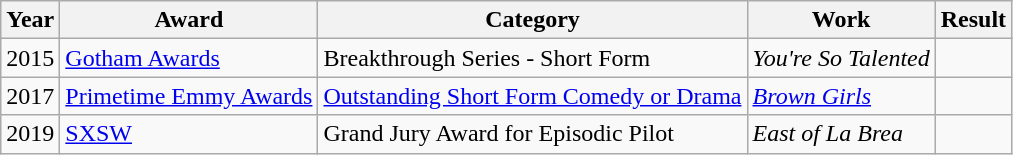<table class="wikitable sortable">
<tr>
<th>Year</th>
<th>Award</th>
<th>Category</th>
<th>Work</th>
<th>Result</th>
</tr>
<tr>
<td>2015</td>
<td><a href='#'>Gotham Awards</a></td>
<td>Breakthrough Series - Short Form</td>
<td><em>You're So Talented</em></td>
<td></td>
</tr>
<tr>
<td>2017</td>
<td><a href='#'>Primetime Emmy Awards</a></td>
<td><a href='#'>Outstanding Short Form Comedy or Drama</a></td>
<td><em><a href='#'>Brown Girls</a></em></td>
<td></td>
</tr>
<tr>
<td>2019</td>
<td><a href='#'>SXSW</a></td>
<td>Grand Jury Award for Episodic Pilot</td>
<td><em>East of La Brea</em></td>
<td></td>
</tr>
</table>
